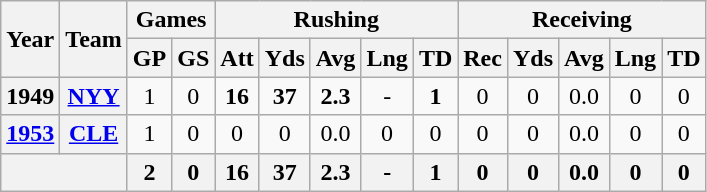<table class="wikitable" style="text-align:center;">
<tr>
<th rowspan="2">Year</th>
<th rowspan="2">Team</th>
<th colspan="2">Games</th>
<th colspan="5">Rushing</th>
<th colspan="5">Receiving</th>
</tr>
<tr>
<th>GP</th>
<th>GS</th>
<th>Att</th>
<th>Yds</th>
<th>Avg</th>
<th>Lng</th>
<th>TD</th>
<th>Rec</th>
<th>Yds</th>
<th>Avg</th>
<th>Lng</th>
<th>TD</th>
</tr>
<tr>
<th>1949</th>
<th><a href='#'>NYY</a></th>
<td>1</td>
<td>0</td>
<td><strong>16</strong></td>
<td><strong>37</strong></td>
<td><strong>2.3</strong></td>
<td>-</td>
<td><strong>1</strong></td>
<td>0</td>
<td>0</td>
<td>0.0</td>
<td>0</td>
<td>0</td>
</tr>
<tr>
<th><a href='#'>1953</a></th>
<th><a href='#'>CLE</a></th>
<td>1</td>
<td>0</td>
<td>0</td>
<td>0</td>
<td>0.0</td>
<td>0</td>
<td>0</td>
<td>0</td>
<td>0</td>
<td>0.0</td>
<td>0</td>
<td>0</td>
</tr>
<tr>
<th colspan="2"></th>
<th>2</th>
<th>0</th>
<th>16</th>
<th>37</th>
<th>2.3</th>
<th>-</th>
<th>1</th>
<th>0</th>
<th>0</th>
<th>0.0</th>
<th>0</th>
<th>0</th>
</tr>
</table>
